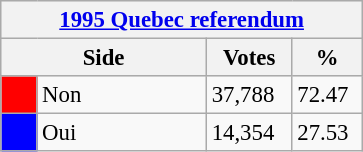<table class="wikitable" style="font-size: 95%; clear:both">
<tr style="background-color:#E9E9E9">
<th colspan=4><a href='#'>1995 Quebec referendum</a></th>
</tr>
<tr style="background-color:#E9E9E9">
<th colspan=2 style="width: 130px">Side</th>
<th style="width: 50px">Votes</th>
<th style="width: 40px">%</th>
</tr>
<tr>
<td bgcolor="red"></td>
<td>Non</td>
<td>37,788</td>
<td>72.47</td>
</tr>
<tr>
<td bgcolor="blue"></td>
<td>Oui</td>
<td>14,354</td>
<td>27.53</td>
</tr>
</table>
